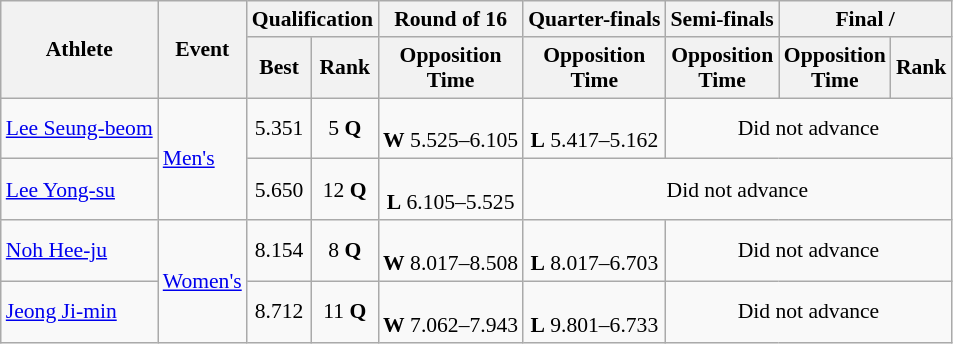<table class=wikitable style="text-align:center; font-size:90%">
<tr>
<th rowspan="2">Athlete</th>
<th rowspan="2">Event</th>
<th colspan="2">Qualification</th>
<th>Round of 16</th>
<th>Quarter-finals</th>
<th>Semi-finals</th>
<th colspan="2">Final / </th>
</tr>
<tr>
<th>Best</th>
<th>Rank</th>
<th>Opposition<br>Time</th>
<th>Opposition<br>Time</th>
<th>Opposition<br>Time</th>
<th>Opposition<br>Time</th>
<th>Rank</th>
</tr>
<tr>
<td align="left"><a href='#'>Lee Seung-beom</a></td>
<td rowspan="2" align="left"><a href='#'>Men's</a></td>
<td>5.351</td>
<td>5 <strong>Q</strong></td>
<td><br><strong>W</strong> 5.525–6.105</td>
<td><br><strong>L</strong> 5.417–5.162</td>
<td colspan=3>Did not advance</td>
</tr>
<tr>
<td align="left"><a href='#'>Lee Yong-su</a></td>
<td>5.650</td>
<td>12 <strong>Q</strong></td>
<td><br><strong>L</strong> 6.105–5.525</td>
<td colspan=4>Did not advance</td>
</tr>
<tr>
<td align="left"><a href='#'>Noh Hee-ju</a></td>
<td rowspan="2" align="left"><a href='#'>Women's</a></td>
<td>8.154</td>
<td>8 <strong>Q</strong></td>
<td><br><strong>W</strong> 8.017–8.508</td>
<td><br><strong>L</strong> 8.017–6.703</td>
<td colspan=3>Did not advance</td>
</tr>
<tr>
<td align="left"><a href='#'>Jeong Ji-min</a></td>
<td>8.712</td>
<td>11 <strong>Q</strong></td>
<td><br><strong>W</strong> 7.062–7.943</td>
<td><br><strong>L</strong> 9.801–6.733</td>
<td colspan=3>Did not advance</td>
</tr>
</table>
